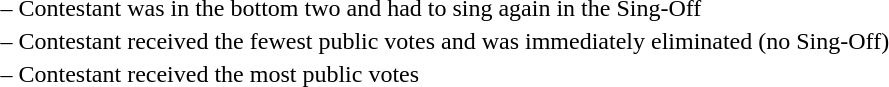<table>
<tr>
<td> –</td>
<td>Contestant was in the bottom two and had to sing again in the Sing-Off</td>
</tr>
<tr>
<td> –</td>
<td>Contestant received the fewest public votes and was immediately eliminated (no Sing-Off)</td>
</tr>
<tr>
<td> –</td>
<td>Contestant received the most public votes</td>
</tr>
</table>
